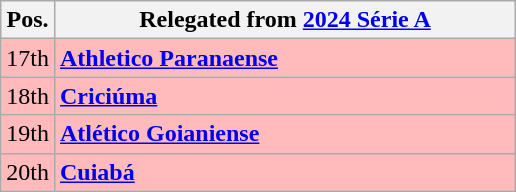<table class="wikitable">
<tr>
<th style="text-align:center;">Pos.</th>
<th width=300>Relegated from <a href='#'>2024 Série A</a></th>
</tr>
<tr style="background: #FFBBBB;">
<td>17th</td>
<td><strong><a href='#'>Athletico Paranaense</a></strong></td>
</tr>
<tr style="background: #FFBBBB;">
<td>18th</td>
<td><strong><a href='#'>Criciúma</a></strong></td>
</tr>
<tr style="background: #FFBBBB;">
<td>19th</td>
<td><strong><a href='#'>Atlético Goianiense</a></strong></td>
</tr>
<tr style="background: #FFBBBB;">
<td>20th</td>
<td><strong><a href='#'>Cuiabá</a></strong></td>
</tr>
</table>
